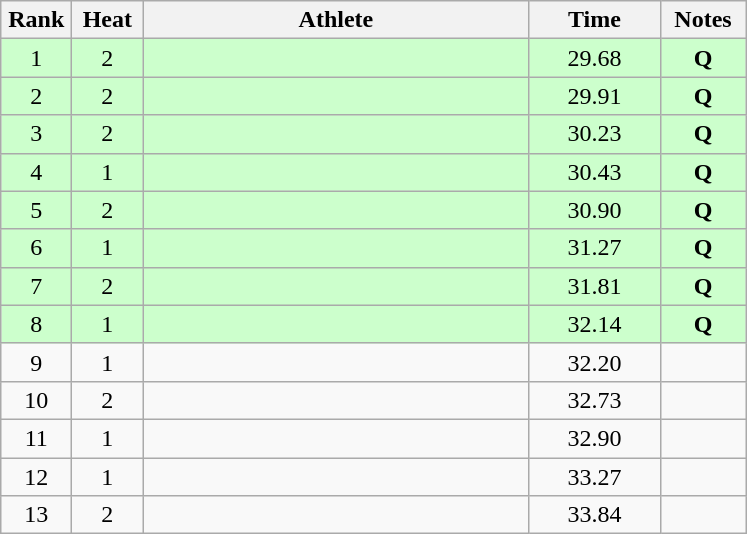<table class="wikitable" style="text-align:center">
<tr>
<th width=40>Rank</th>
<th width=40>Heat</th>
<th width=250>Athlete</th>
<th width=80>Time</th>
<th width=50>Notes</th>
</tr>
<tr bgcolor=ccffcc>
<td>1</td>
<td>2</td>
<td align=left></td>
<td>29.68</td>
<td><strong>Q</strong></td>
</tr>
<tr bgcolor=ccffcc>
<td>2</td>
<td>2</td>
<td align=left></td>
<td>29.91</td>
<td><strong>Q</strong></td>
</tr>
<tr bgcolor=ccffcc>
<td>3</td>
<td>2</td>
<td align=left></td>
<td>30.23</td>
<td><strong>Q</strong></td>
</tr>
<tr bgcolor=ccffcc>
<td>4</td>
<td>1</td>
<td align=left></td>
<td>30.43</td>
<td><strong>Q</strong></td>
</tr>
<tr bgcolor=ccffcc>
<td>5</td>
<td>2</td>
<td align=left></td>
<td>30.90</td>
<td><strong>Q</strong></td>
</tr>
<tr bgcolor=ccffcc>
<td>6</td>
<td>1</td>
<td align=left></td>
<td>31.27</td>
<td><strong>Q</strong></td>
</tr>
<tr bgcolor=ccffcc>
<td>7</td>
<td>2</td>
<td align=left></td>
<td>31.81</td>
<td><strong>Q</strong></td>
</tr>
<tr bgcolor=ccffcc>
<td>8</td>
<td>1</td>
<td align=left></td>
<td>32.14</td>
<td><strong>Q</strong></td>
</tr>
<tr>
<td>9</td>
<td>1</td>
<td align=left></td>
<td>32.20</td>
<td></td>
</tr>
<tr>
<td>10</td>
<td>2</td>
<td align=left></td>
<td>32.73</td>
<td></td>
</tr>
<tr>
<td>11</td>
<td>1</td>
<td align=left></td>
<td>32.90</td>
<td></td>
</tr>
<tr>
<td>12</td>
<td>1</td>
<td align=left></td>
<td>33.27</td>
<td></td>
</tr>
<tr>
<td>13</td>
<td>2</td>
<td align=left></td>
<td>33.84</td>
<td></td>
</tr>
</table>
